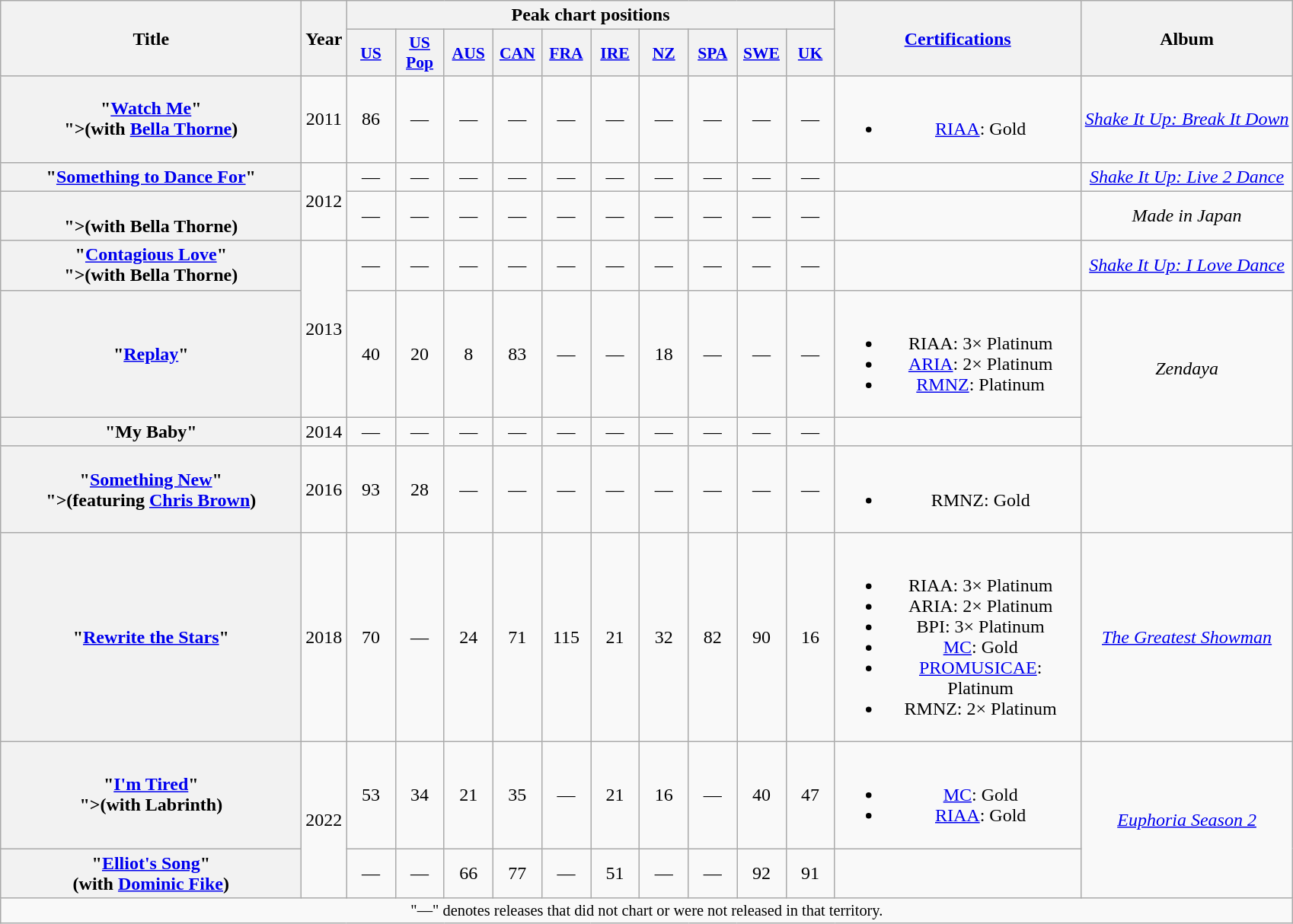<table class="wikitable plainrowheaders" style="text-align:center;" border="1">
<tr>
<th scope="col" rowspan="2" style="width:16em;">Title</th>
<th scope="col" rowspan="2">Year</th>
<th scope="col" colspan="10">Peak chart positions</th>
<th scope="col" rowspan="2" style="width:13em;"><a href='#'>Certifications</a></th>
<th scope="col" rowspan="2">Album</th>
</tr>
<tr>
<th scope="col" style="width:2.5em;font-size:90%;"><a href='#'>US</a><br></th>
<th scope="col" style="width:2.5em;font-size:90%;"><a href='#'>US<br>Pop</a><br></th>
<th scope="col" style="width:2.5em;font-size:90%;"><a href='#'>AUS</a><br></th>
<th scope="col" style="width:2.5em;font-size:90%;"><a href='#'>CAN</a><br></th>
<th scope="col" style="width:2.5em;font-size:90%;"><a href='#'>FRA</a><br></th>
<th scope="col" style="width:2.5em;font-size:90%;"><a href='#'>IRE</a><br></th>
<th scope="col" style="width:2.5em;font-size:90%;"><a href='#'>NZ</a><br></th>
<th scope="col" style="width:2.5em;font-size:90%;"><a href='#'>SPA</a><br></th>
<th scope="col" style="width:2.5em;font-size:90%;"><a href='#'>SWE</a><br></th>
<th scope="col" style="width:2.5em;font-size:90%;"><a href='#'>UK</a><br></th>
</tr>
<tr>
<th scope="row">"<a href='#'>Watch Me</a>"<br><span>">(with <a href='#'>Bella Thorne</a>)</span></th>
<td>2011</td>
<td>86</td>
<td>—</td>
<td>—</td>
<td>—</td>
<td>—</td>
<td>—</td>
<td>—</td>
<td>—</td>
<td>—</td>
<td>—</td>
<td><br><ul><li><a href='#'>RIAA</a>: Gold</li></ul></td>
<td><em><a href='#'>Shake It Up: Break It Down</a></em></td>
</tr>
<tr>
<th scope="row">"<a href='#'>Something to Dance For</a>"</th>
<td rowspan="2">2012</td>
<td>—</td>
<td>—</td>
<td>—</td>
<td>—</td>
<td>—</td>
<td>—</td>
<td>—</td>
<td>—</td>
<td>—</td>
<td>—</td>
<td></td>
<td><em><a href='#'>Shake It Up: Live 2 Dance</a></em></td>
</tr>
<tr>
<th scope="row"><br><span>">(with Bella Thorne)</span></th>
<td>—</td>
<td>—</td>
<td>—</td>
<td>—</td>
<td>—</td>
<td>—</td>
<td>—</td>
<td>—</td>
<td>—</td>
<td>—</td>
<td></td>
<td><em>Made in Japan</em></td>
</tr>
<tr>
<th scope="row">"<a href='#'>Contagious Love</a>"<br><span>">(with Bella Thorne)</span></th>
<td rowspan=2>2013</td>
<td>—</td>
<td>—</td>
<td>—</td>
<td>—</td>
<td>—</td>
<td>—</td>
<td>—</td>
<td>—</td>
<td>—</td>
<td>—</td>
<td></td>
<td><em><a href='#'>Shake It Up: I Love Dance</a></em></td>
</tr>
<tr>
<th scope="row">"<a href='#'>Replay</a>"</th>
<td>40</td>
<td>20</td>
<td>8</td>
<td>83</td>
<td>—</td>
<td>—</td>
<td>18</td>
<td>—</td>
<td>—</td>
<td>—</td>
<td><br><ul><li>RIAA: 3× Platinum</li><li><a href='#'>ARIA</a>: 2× Platinum</li><li><a href='#'>RMNZ</a>: Platinum</li></ul></td>
<td rowspan="2"><em>Zendaya</em></td>
</tr>
<tr>
<th scope="row">"My Baby"<br></th>
<td>2014</td>
<td>—</td>
<td>—</td>
<td>—</td>
<td>—</td>
<td>—</td>
<td>—</td>
<td>—</td>
<td>—</td>
<td>—</td>
<td>—</td>
<td></td>
</tr>
<tr>
<th scope="row">"<a href='#'>Something New</a>"<br><span>">(featuring <a href='#'>Chris Brown</a>)</span></th>
<td>2016</td>
<td>93</td>
<td>28</td>
<td>—</td>
<td>—</td>
<td>—</td>
<td>—</td>
<td>—</td>
<td>—</td>
<td>—</td>
<td>—</td>
<td><br><ul><li>RMNZ: Gold</li></ul></td>
<td></td>
</tr>
<tr>
<th scope="row">"<a href='#'>Rewrite the Stars</a>"<br></th>
<td>2018</td>
<td>70</td>
<td>—</td>
<td>24</td>
<td>71</td>
<td>115</td>
<td>21</td>
<td>32</td>
<td>82</td>
<td>90</td>
<td>16</td>
<td><br><ul><li>RIAA: 3× Platinum</li><li>ARIA: 2× Platinum</li><li>BPI: 3× Platinum</li><li><a href='#'>MC</a>: Gold</li><li><a href='#'>PROMUSICAE</a>: Platinum</li><li>RMNZ: 2× Platinum</li></ul></td>
<td><em><a href='#'>The Greatest Showman</a></em></td>
</tr>
<tr>
<th scope="row">"<a href='#'>I'm Tired</a>"<br><span>">(with Labrinth)</span></th>
<td rowspan="2">2022</td>
<td>53</td>
<td>34</td>
<td>21</td>
<td>35</td>
<td>—</td>
<td>21</td>
<td>16</td>
<td>—</td>
<td>40</td>
<td>47</td>
<td><br><ul><li><a href='#'>MC</a>: Gold</li><li><a href='#'>RIAA</a>: Gold</li></ul></td>
<td rowspan="2"><em><a href='#'>Euphoria Season 2</a></em></td>
</tr>
<tr>
<th scope="row">"<a href='#'>Elliot's Song</a>"<br><span>(with <a href='#'>Dominic Fike</a>)</span></th>
<td>—</td>
<td>—</td>
<td>66</td>
<td>77</td>
<td>—</td>
<td>51</td>
<td>—</td>
<td>—</td>
<td>92</td>
<td>91</td>
</tr>
<tr>
<td colspan="14" style="font-size:85%">"—" denotes releases that did not chart or were not released in that territory.</td>
</tr>
</table>
